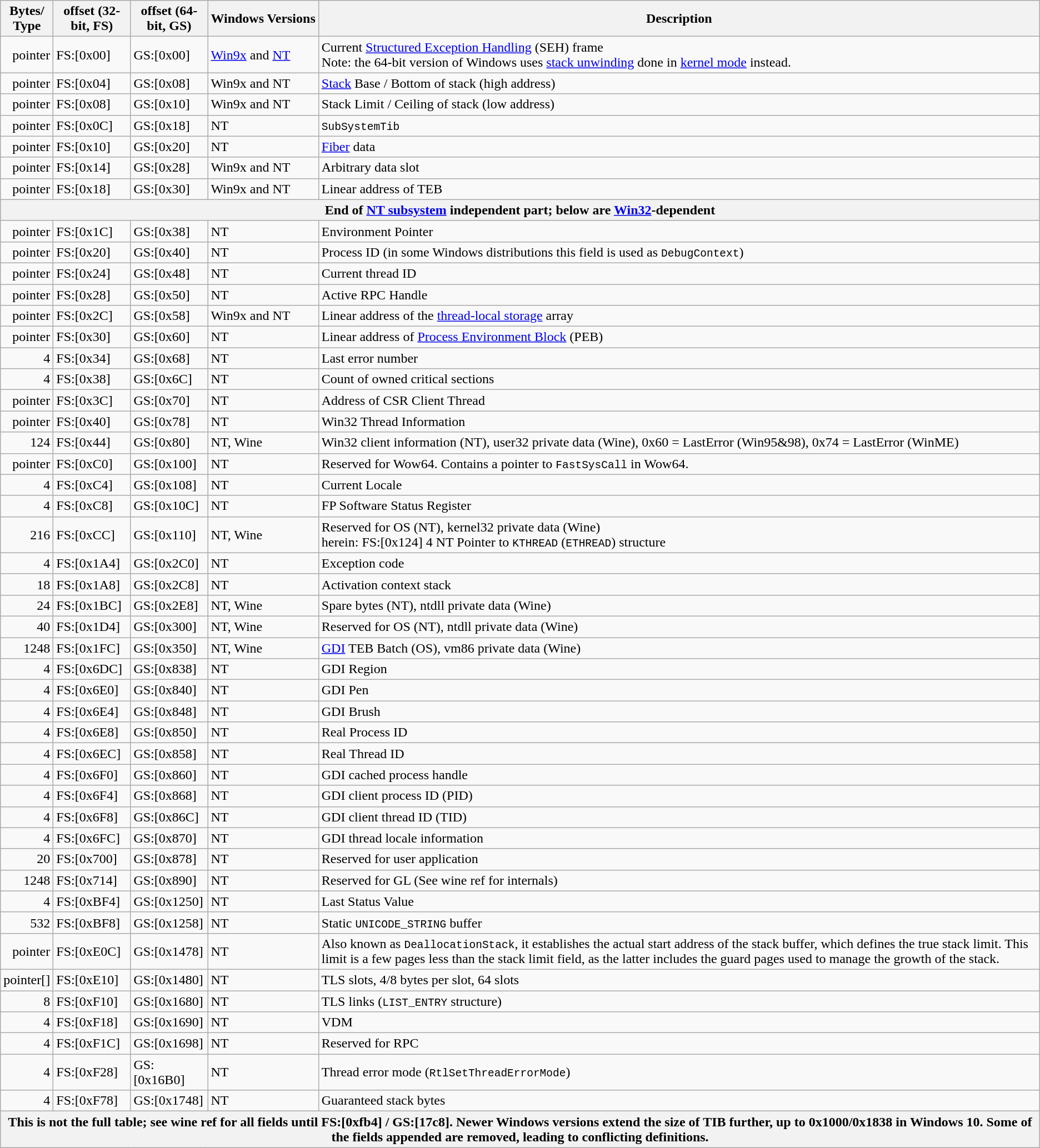<table class="wikitable">
<tr>
<th width="20px">Bytes/<br>Type</th>
<th style="width: 64pt;">offset (32-bit, FS)</th>
<th style="width: 64pt;">offset (64-bit, GS)</th>
<th width="40px">Windows Versions</th>
<th>Description</th>
</tr>
<tr>
<td align="right">pointer</td>
<td>FS:[0x00]</td>
<td>GS:[0x00]</td>
<td><a href='#'>Win9x</a> and <a href='#'>NT</a></td>
<td>Current <a href='#'>Structured Exception Handling</a> (SEH) frame<br>Note: the 64-bit version of Windows uses <a href='#'>stack unwinding</a> done in <a href='#'>kernel mode</a> instead.</td>
</tr>
<tr>
<td align="right">pointer</td>
<td>FS:[0x04]</td>
<td>GS:[0x08]</td>
<td>Win9x and NT</td>
<td><a href='#'>Stack</a> Base / Bottom of stack (high address)</td>
</tr>
<tr>
<td align="right">pointer</td>
<td>FS:[0x08]</td>
<td>GS:[0x10]</td>
<td>Win9x and NT</td>
<td>Stack Limit / Ceiling of stack (low address)</td>
</tr>
<tr>
<td align="right">pointer</td>
<td>FS:[0x0C]</td>
<td>GS:[0x18]</td>
<td>NT</td>
<td><code>SubSystemTib</code></td>
</tr>
<tr>
<td align="right">pointer</td>
<td>FS:[0x10]</td>
<td>GS:[0x20]</td>
<td>NT</td>
<td><a href='#'>Fiber</a> data</td>
</tr>
<tr>
<td align="right">pointer</td>
<td>FS:[0x14]</td>
<td>GS:[0x28]</td>
<td>Win9x and NT</td>
<td>Arbitrary data slot</td>
</tr>
<tr>
<td align="right">pointer</td>
<td>FS:[0x18]</td>
<td>GS:[0x30]</td>
<td>Win9x and NT</td>
<td>Linear address of TEB</td>
</tr>
<tr>
<th colspan="5">End of <a href='#'>NT subsystem</a> independent part; below are <a href='#'>Win32</a>-dependent</th>
</tr>
<tr>
<td align="right">pointer</td>
<td>FS:[0x1C]</td>
<td>GS:[0x38]</td>
<td>NT</td>
<td>Environment Pointer</td>
</tr>
<tr>
<td align="right">pointer</td>
<td>FS:[0x20]</td>
<td>GS:[0x40]</td>
<td>NT</td>
<td>Process ID (in some Windows distributions this field is used as <code>DebugContext</code>)</td>
</tr>
<tr>
<td align="right">pointer</td>
<td>FS:[0x24]</td>
<td>GS:[0x48]</td>
<td>NT</td>
<td>Current thread ID</td>
</tr>
<tr>
<td align="right">pointer</td>
<td>FS:[0x28]</td>
<td>GS:[0x50]</td>
<td>NT</td>
<td>Active RPC Handle</td>
</tr>
<tr>
<td align="right">pointer</td>
<td>FS:[0x2C]</td>
<td>GS:[0x58]</td>
<td>Win9x and NT</td>
<td>Linear address of the <a href='#'>thread-local storage</a> array</td>
</tr>
<tr>
<td align="right">pointer</td>
<td>FS:[0x30]</td>
<td>GS:[0x60]</td>
<td>NT</td>
<td>Linear address of <a href='#'>Process Environment Block</a> (PEB)</td>
</tr>
<tr>
<td align="right">4</td>
<td>FS:[0x34]</td>
<td>GS:[0x68]</td>
<td>NT</td>
<td>Last error number</td>
</tr>
<tr>
<td align="right">4</td>
<td>FS:[0x38]</td>
<td>GS:[0x6C]</td>
<td>NT</td>
<td>Count of owned critical sections</td>
</tr>
<tr>
<td align="right">pointer</td>
<td>FS:[0x3C]</td>
<td>GS:[0x70]</td>
<td>NT</td>
<td>Address of CSR Client Thread</td>
</tr>
<tr>
<td align="right">pointer</td>
<td>FS:[0x40]</td>
<td>GS:[0x78]</td>
<td>NT</td>
<td>Win32 Thread Information</td>
</tr>
<tr>
<td align="right">124</td>
<td>FS:[0x44]</td>
<td>GS:[0x80]</td>
<td>NT, Wine</td>
<td>Win32 client information (NT), user32 private data (Wine), 0x60 = LastError (Win95&98), 0x74 = LastError (WinME)</td>
</tr>
<tr>
<td align="right">pointer</td>
<td>FS:[0xC0]</td>
<td>GS:[0x100]</td>
<td>NT</td>
<td>Reserved for Wow64. Contains a pointer to <code>FastSysCall</code> in Wow64.</td>
</tr>
<tr>
<td align="right">4</td>
<td>FS:[0xC4]</td>
<td>GS:[0x108]</td>
<td>NT</td>
<td>Current Locale</td>
</tr>
<tr>
<td align="right">4</td>
<td>FS:[0xC8]</td>
<td>GS:[0x10C]</td>
<td>NT</td>
<td>FP Software Status Register</td>
</tr>
<tr>
<td align="right">216</td>
<td>FS:[0xCC]</td>
<td>GS:[0x110]</td>
<td>NT, Wine</td>
<td>Reserved for OS (NT), kernel32 private data (Wine)<br>herein: FS:[0x124] 4 NT Pointer to <code>KTHREAD</code> (<code>ETHREAD</code>) structure</td>
</tr>
<tr>
<td align="right">4</td>
<td>FS:[0x1A4]</td>
<td>GS:[0x2C0]</td>
<td>NT</td>
<td>Exception code</td>
</tr>
<tr>
<td align="right">18</td>
<td>FS:[0x1A8]</td>
<td>GS:[0x2C8]</td>
<td>NT</td>
<td>Activation context stack</td>
</tr>
<tr>
<td align="right">24</td>
<td>FS:[0x1BC]</td>
<td>GS:[0x2E8]</td>
<td>NT, Wine</td>
<td>Spare bytes (NT), ntdll private data (Wine)</td>
</tr>
<tr>
<td align="right">40</td>
<td>FS:[0x1D4]</td>
<td>GS:[0x300]</td>
<td>NT, Wine</td>
<td>Reserved for OS (NT), ntdll private data (Wine)</td>
</tr>
<tr>
<td align="right">1248</td>
<td>FS:[0x1FC]</td>
<td>GS:[0x350]</td>
<td>NT, Wine</td>
<td><a href='#'>GDI</a> TEB Batch (OS), vm86 private data (Wine)</td>
</tr>
<tr>
<td align="right">4</td>
<td>FS:[0x6DC]</td>
<td>GS:[0x838]</td>
<td>NT</td>
<td>GDI Region</td>
</tr>
<tr>
<td align="right">4</td>
<td>FS:[0x6E0]</td>
<td>GS:[0x840]</td>
<td>NT</td>
<td>GDI Pen</td>
</tr>
<tr>
<td align="right">4</td>
<td>FS:[0x6E4]</td>
<td>GS:[0x848]</td>
<td>NT</td>
<td>GDI Brush</td>
</tr>
<tr>
<td align="right">4</td>
<td>FS:[0x6E8]</td>
<td>GS:[0x850]</td>
<td>NT</td>
<td>Real Process ID</td>
</tr>
<tr>
<td align="right">4</td>
<td>FS:[0x6EC]</td>
<td>GS:[0x858]</td>
<td>NT</td>
<td>Real Thread ID</td>
</tr>
<tr>
<td align="right">4</td>
<td>FS:[0x6F0]</td>
<td>GS:[0x860]</td>
<td>NT</td>
<td>GDI cached process handle</td>
</tr>
<tr>
<td align="right">4</td>
<td>FS:[0x6F4]</td>
<td>GS:[0x868]</td>
<td>NT</td>
<td>GDI client process ID (PID)</td>
</tr>
<tr>
<td align="right">4</td>
<td>FS:[0x6F8]</td>
<td>GS:[0x86C]</td>
<td>NT</td>
<td>GDI client thread ID (TID)</td>
</tr>
<tr>
<td align="right">4</td>
<td>FS:[0x6FC]</td>
<td>GS:[0x870]</td>
<td>NT</td>
<td>GDI thread locale information</td>
</tr>
<tr>
<td align="right">20</td>
<td>FS:[0x700]</td>
<td>GS:[0x878]</td>
<td>NT</td>
<td>Reserved for user application</td>
</tr>
<tr>
<td align="right">1248</td>
<td>FS:[0x714]</td>
<td>GS:[0x890]</td>
<td>NT</td>
<td>Reserved for GL (See wine ref for internals)</td>
</tr>
<tr>
<td align="right">4</td>
<td>FS:[0xBF4]</td>
<td>GS:[0x1250]</td>
<td>NT</td>
<td>Last Status Value</td>
</tr>
<tr>
<td align="right">532</td>
<td>FS:[0xBF8]</td>
<td>GS:[0x1258]</td>
<td>NT</td>
<td>Static <code>UNICODE_STRING</code> buffer</td>
</tr>
<tr>
<td align="right">pointer</td>
<td>FS:[0xE0C]</td>
<td>GS:[0x1478]</td>
<td>NT</td>
<td>Also known as <code>DeallocationStack</code>, it establishes the actual start address of the stack buffer, which defines the true stack limit. This limit is a few pages less than the stack limit field, as the latter includes the guard pages used to manage the growth of the stack. </td>
</tr>
<tr>
<td align="right">pointer[]</td>
<td>FS:[0xE10]</td>
<td>GS:[0x1480]</td>
<td>NT</td>
<td>TLS slots, 4/8 bytes per slot, 64 slots</td>
</tr>
<tr>
<td align="right">8</td>
<td>FS:[0xF10]</td>
<td>GS:[0x1680]</td>
<td>NT</td>
<td>TLS links (<code>LIST_ENTRY</code> structure)</td>
</tr>
<tr>
<td align="right">4</td>
<td>FS:[0xF18]</td>
<td>GS:[0x1690]</td>
<td>NT</td>
<td>VDM</td>
</tr>
<tr>
<td align="right">4</td>
<td>FS:[0xF1C]</td>
<td>GS:[0x1698]</td>
<td>NT</td>
<td>Reserved for RPC</td>
</tr>
<tr>
<td align="right">4</td>
<td>FS:[0xF28]</td>
<td>GS:[0x16B0]</td>
<td>NT</td>
<td>Thread error mode (<code>RtlSetThreadErrorMode</code>)</td>
</tr>
<tr>
<td align="right">4</td>
<td>FS:[0xF78]</td>
<td>GS:[0x1748]</td>
<td>NT</td>
<td>Guaranteed stack bytes</td>
</tr>
<tr>
<th colspan="5">This is not the full table; see wine ref for all fields until FS:[0xfb4] / GS:[17c8]. Newer Windows versions extend the size of TIB further, up to 0x1000/0x1838 in Windows 10. Some of the fields appended are removed, leading to conflicting definitions.</th>
</tr>
</table>
